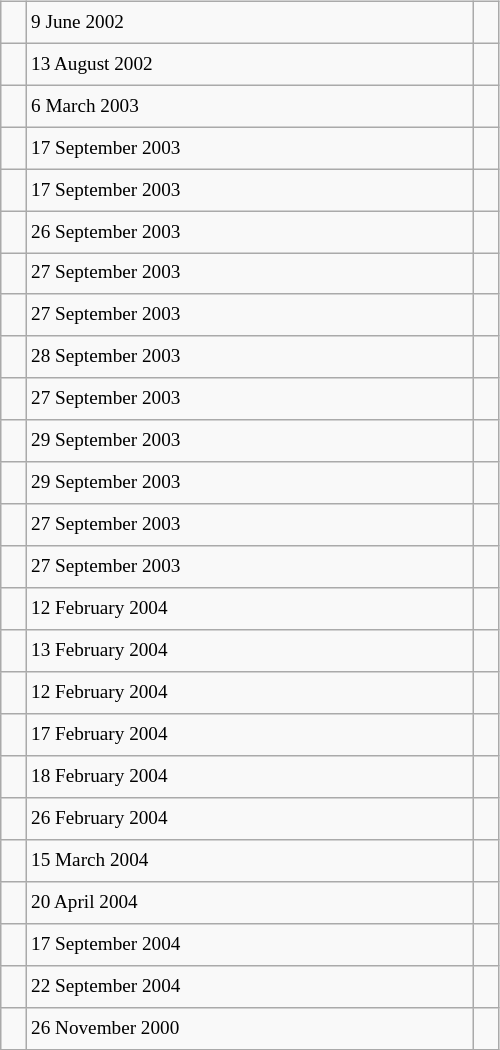<table class="wikitable" style="font-size: 80%; float: left; width: 26em; margin-right: 1em; height: 700px">
<tr>
<td></td>
<td>9 June 2002</td>
<td></td>
</tr>
<tr>
<td></td>
<td>13 August 2002</td>
<td></td>
</tr>
<tr>
<td></td>
<td>6 March 2003</td>
<td></td>
</tr>
<tr>
<td></td>
<td>17 September 2003</td>
<td></td>
</tr>
<tr>
<td></td>
<td>17 September 2003</td>
<td></td>
</tr>
<tr>
<td></td>
<td>26 September 2003</td>
<td></td>
</tr>
<tr>
<td></td>
<td>27 September 2003</td>
<td></td>
</tr>
<tr>
<td></td>
<td>27 September 2003</td>
<td></td>
</tr>
<tr>
<td></td>
<td>28 September 2003</td>
<td></td>
</tr>
<tr>
<td></td>
<td>27 September 2003</td>
<td></td>
</tr>
<tr>
<td></td>
<td>29 September 2003</td>
<td></td>
</tr>
<tr>
<td></td>
<td>29 September 2003</td>
<td></td>
</tr>
<tr>
<td></td>
<td>27 September 2003</td>
<td></td>
</tr>
<tr>
<td></td>
<td>27 September 2003</td>
<td></td>
</tr>
<tr>
<td></td>
<td>12 February 2004</td>
<td></td>
</tr>
<tr>
<td></td>
<td>13 February 2004</td>
<td></td>
</tr>
<tr>
<td></td>
<td>12 February 2004</td>
<td></td>
</tr>
<tr>
<td></td>
<td>17 February 2004</td>
<td></td>
</tr>
<tr>
<td></td>
<td>18 February 2004</td>
<td></td>
</tr>
<tr>
<td></td>
<td>26 February 2004</td>
<td></td>
</tr>
<tr>
<td></td>
<td>15 March 2004</td>
<td></td>
</tr>
<tr>
<td></td>
<td>20 April 2004</td>
<td></td>
</tr>
<tr>
<td></td>
<td>17 September 2004</td>
<td></td>
</tr>
<tr>
<td></td>
<td>22 September 2004</td>
<td></td>
</tr>
<tr>
<td></td>
<td>26 November 2000</td>
<td></td>
</tr>
</table>
